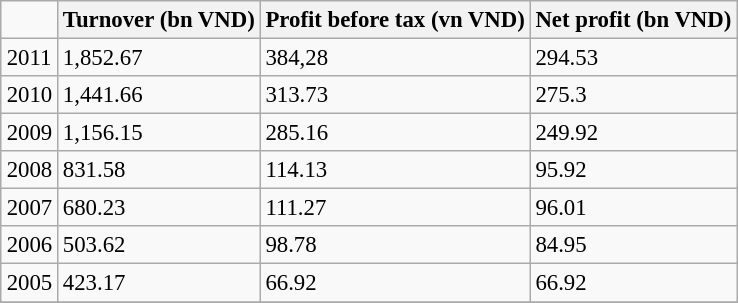<table class="wikitable sortable" style="font-size:95%; margin:auto;">
<tr>
<td></td>
<th>Turnover (bn VND)</th>
<th>Profit before tax (vn VND)</th>
<th>Net profit (bn VND)</th>
</tr>
<tr>
<td>2011</td>
<td>1,852.67</td>
<td>384,28</td>
<td>294.53</td>
</tr>
<tr>
<td>2010</td>
<td>1,441.66</td>
<td>313.73</td>
<td>275.3</td>
</tr>
<tr>
<td>2009</td>
<td>1,156.15</td>
<td>285.16</td>
<td>249.92</td>
</tr>
<tr>
<td>2008</td>
<td>831.58</td>
<td>114.13</td>
<td>95.92</td>
</tr>
<tr>
<td>2007</td>
<td>680.23</td>
<td>111.27</td>
<td>96.01</td>
</tr>
<tr>
<td>2006</td>
<td>503.62</td>
<td>98.78</td>
<td>84.95</td>
</tr>
<tr>
<td>2005</td>
<td>423.17</td>
<td>66.92</td>
<td>66.92</td>
</tr>
<tr>
</tr>
</table>
